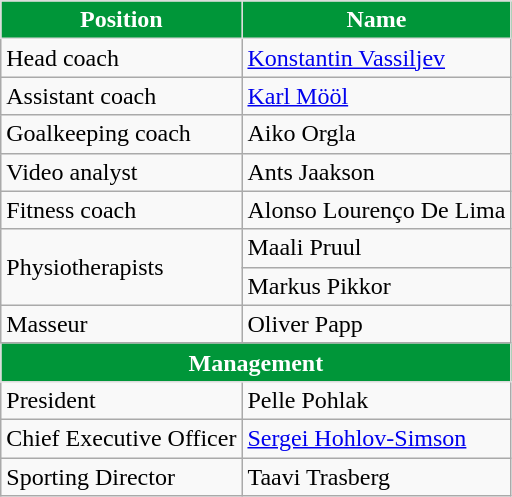<table class="wikitable" align=left>
<tr>
<th style="background: #009639; color:white; border:1px solid #DCDCDC">Position</th>
<th style="background: #009639; color:white; border:1px solid #DCDCDC">Name</th>
</tr>
<tr>
<td>Head coach</td>
<td> <a href='#'>Konstantin Vassiljev</a></td>
</tr>
<tr>
<td>Assistant coach</td>
<td> <a href='#'>Karl Mööl</a></td>
</tr>
<tr>
<td>Goalkeeping coach</td>
<td> Aiko Orgla</td>
</tr>
<tr>
<td>Video analyst</td>
<td> Ants Jaakson</td>
</tr>
<tr>
<td>Fitness coach</td>
<td> Alonso Lourenço De Lima</td>
</tr>
<tr>
<td rowspan=2>Physiotherapists</td>
<td> Maali Pruul</td>
</tr>
<tr>
<td> Markus Pikkor</td>
</tr>
<tr>
<td>Masseur</td>
<td> Oliver Papp</td>
</tr>
<tr>
<th style="background: #009639; color:white; border:1px solid #DCDCDC" colspan=2><strong>Management</strong></th>
</tr>
<tr>
<td>President</td>
<td> Pelle Pohlak</td>
</tr>
<tr>
<td>Chief Executive Officer</td>
<td> <a href='#'>Sergei Hohlov-Simson</a></td>
</tr>
<tr>
<td>Sporting Director</td>
<td> Taavi Trasberg</td>
</tr>
</table>
